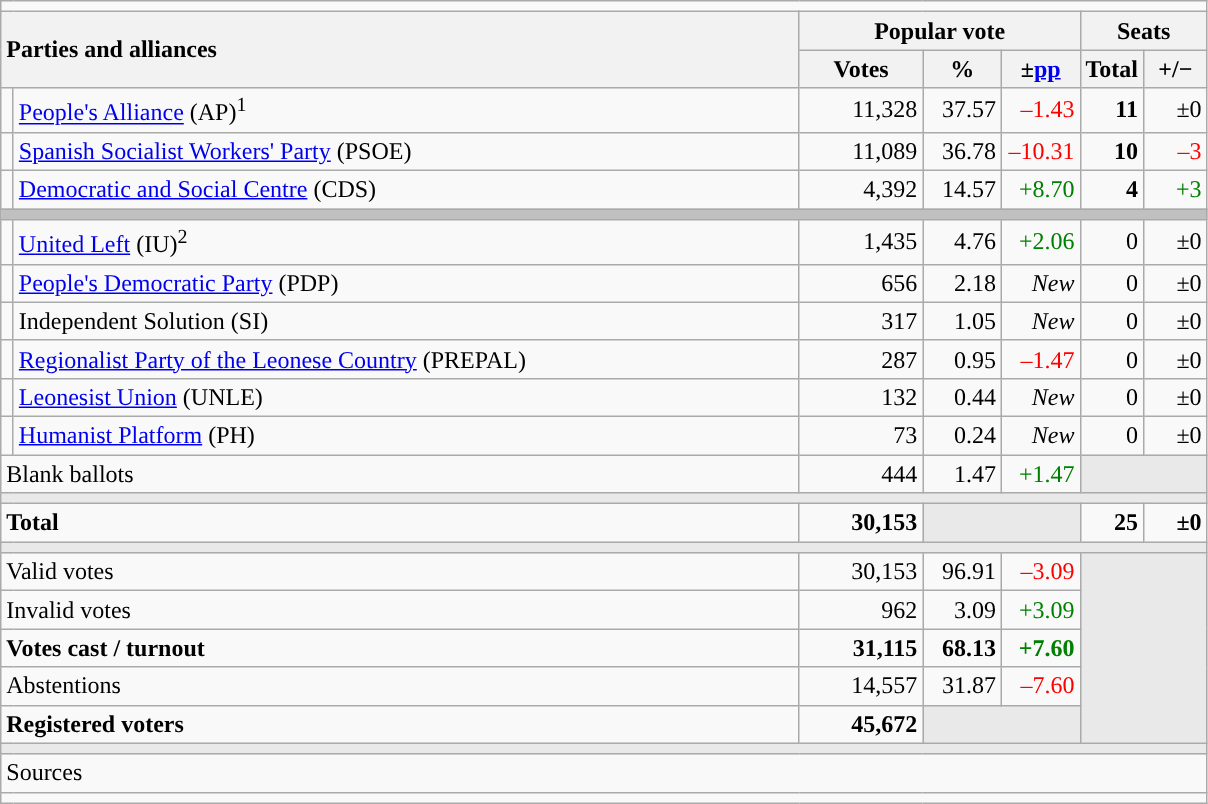<table class="wikitable" style="text-align:right;">
<tr>
<td colspan="7"></td>
</tr>
<tr>
<th style="text-align:left;" rowspan="2" colspan="2" width="525">Parties and alliances</th>
<th colspan="3">Popular vote</th>
<th colspan="2">Seats</th>
</tr>
<tr>
<th width="75">Votes</th>
<th width="45">%</th>
<th width="45">±<a href='#'>pp</a></th>
<th width="35">Total</th>
<th width="35">+/−</th>
</tr>
<tr>
<td width="1" style="color:inherit;background:"></td>
<td align="left"><a href='#'>People's Alliance</a> (AP)<sup>1</sup></td>
<td>11,328</td>
<td>37.57</td>
<td style="color:red;">–1.43</td>
<td><strong>11</strong></td>
<td>±0</td>
</tr>
<tr>
<td style="color:inherit;background:"></td>
<td align="left"><a href='#'>Spanish Socialist Workers' Party</a> (PSOE)</td>
<td>11,089</td>
<td>36.78</td>
<td style="color:red;">–10.31</td>
<td><strong>10</strong></td>
<td style="color:red;">–3</td>
</tr>
<tr>
<td style="color:inherit;background:"></td>
<td align="left"><a href='#'>Democratic and Social Centre</a> (CDS)</td>
<td>4,392</td>
<td>14.57</td>
<td style="color:green;">+8.70</td>
<td><strong>4</strong></td>
<td style="color:green;">+3</td>
</tr>
<tr>
<td colspan="7" bgcolor="#C0C0C0"></td>
</tr>
<tr>
<td style="color:inherit;background:"></td>
<td align="left"><a href='#'>United Left</a> (IU)<sup>2</sup></td>
<td>1,435</td>
<td>4.76</td>
<td style="color:green;">+2.06</td>
<td>0</td>
<td>±0</td>
</tr>
<tr>
<td style="color:inherit;background:"></td>
<td align="left"><a href='#'>People's Democratic Party</a> (PDP)</td>
<td>656</td>
<td>2.18</td>
<td><em>New</em></td>
<td>0</td>
<td>±0</td>
</tr>
<tr>
<td style="color:inherit;background:"></td>
<td align="left">Independent Solution (SI)</td>
<td>317</td>
<td>1.05</td>
<td><em>New</em></td>
<td>0</td>
<td>±0</td>
</tr>
<tr>
<td style="color:inherit;background:"></td>
<td align="left"><a href='#'>Regionalist Party of the Leonese Country</a> (PREPAL)</td>
<td>287</td>
<td>0.95</td>
<td style="color:red;">–1.47</td>
<td>0</td>
<td>±0</td>
</tr>
<tr>
<td style="color:inherit;background:"></td>
<td align="left"><a href='#'>Leonesist Union</a> (UNLE)</td>
<td>132</td>
<td>0.44</td>
<td><em>New</em></td>
<td>0</td>
<td>±0</td>
</tr>
<tr>
<td style="color:inherit;background:"></td>
<td align="left"><a href='#'>Humanist Platform</a> (PH)</td>
<td>73</td>
<td>0.24</td>
<td><em>New</em></td>
<td>0</td>
<td>±0</td>
</tr>
<tr>
<td align="left" colspan="2">Blank ballots</td>
<td>444</td>
<td>1.47</td>
<td style="color:green;">+1.47</td>
<td bgcolor="#E9E9E9" colspan="2"></td>
</tr>
<tr>
<td colspan="7" bgcolor="#E9E9E9"></td>
</tr>
<tr style="font-weight:bold;">
<td align="left" colspan="2">Total</td>
<td>30,153</td>
<td bgcolor="#E9E9E9" colspan="2"></td>
<td>25</td>
<td>±0</td>
</tr>
<tr>
<td colspan="7" bgcolor="#E9E9E9"></td>
</tr>
<tr>
<td align="left" colspan="2">Valid votes</td>
<td>30,153</td>
<td>96.91</td>
<td style="color:red;">–3.09</td>
<td bgcolor="#E9E9E9" colspan="2" rowspan="5"></td>
</tr>
<tr>
<td align="left" colspan="2">Invalid votes</td>
<td>962</td>
<td>3.09</td>
<td style="color:green;">+3.09</td>
</tr>
<tr style="font-weight:bold;">
<td align="left" colspan="2">Votes cast / turnout</td>
<td>31,115</td>
<td>68.13</td>
<td style="color:green;">+7.60</td>
</tr>
<tr>
<td align="left" colspan="2">Abstentions</td>
<td>14,557</td>
<td>31.87</td>
<td style="color:red;">–7.60</td>
</tr>
<tr style="font-weight:bold;">
<td align="left" colspan="2">Registered voters</td>
<td>45,672</td>
<td bgcolor="#E9E9E9" colspan="2"></td>
</tr>
<tr>
<td colspan="7" bgcolor="#E9E9E9"></td>
</tr>
<tr>
<td align="left" colspan="7">Sources</td>
</tr>
<tr>
<td colspan="7" style="text-align:left; max-width:790px;"></td>
</tr>
</table>
